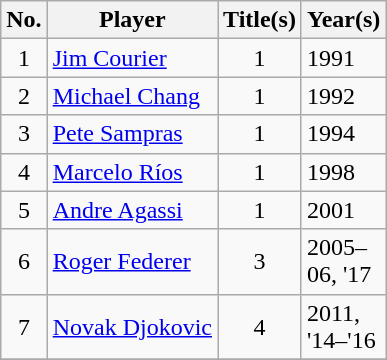<table class="wikitable nowrap sortable">
<tr>
<th>No.</th>
<th>Player</th>
<th>Title(s)</th>
<th width=40>Year(s)</th>
</tr>
<tr>
<td align="center">1</td>
<td> <a href='#'>Jim Courier</a></td>
<td align="center">1</td>
<td>1991</td>
</tr>
<tr>
<td align="center">2</td>
<td> <a href='#'>Michael Chang</a></td>
<td align="center">1</td>
<td>1992</td>
</tr>
<tr>
<td align="center">3</td>
<td> <a href='#'>Pete Sampras</a></td>
<td align="center">1</td>
<td>1994</td>
</tr>
<tr>
<td align="center">4</td>
<td> <a href='#'>Marcelo Ríos</a></td>
<td align="center">1</td>
<td>1998</td>
</tr>
<tr>
<td align="center">5</td>
<td> <a href='#'>Andre Agassi</a></td>
<td align="center">1</td>
<td>2001</td>
</tr>
<tr>
<td align="center">6</td>
<td> <a href='#'>Roger Federer</a></td>
<td align="center">3</td>
<td>2005–06, '17</td>
</tr>
<tr>
<td align="center">7</td>
<td> <a href='#'>Novak Djokovic</a></td>
<td align="center">4</td>
<td>2011, '14–'16</td>
</tr>
<tr>
</tr>
</table>
